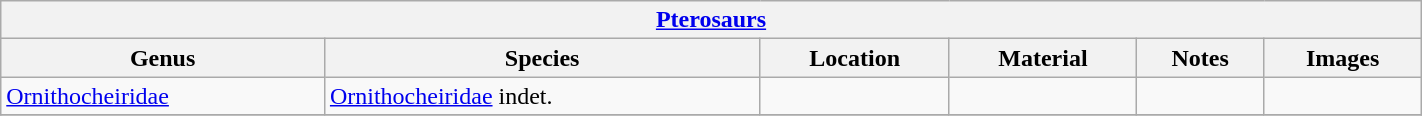<table class="wikitable" align="center" width="75%">
<tr>
<th colspan="6" align="center"><a href='#'>Pterosaurs</a></th>
</tr>
<tr>
<th>Genus</th>
<th>Species</th>
<th>Location</th>
<th>Material</th>
<th>Notes</th>
<th>Images</th>
</tr>
<tr>
<td><a href='#'>Ornithocheiridae</a></td>
<td><a href='#'>Ornithocheiridae</a> indet.</td>
<td></td>
<td></td>
<td></td>
<td></td>
</tr>
<tr>
</tr>
</table>
